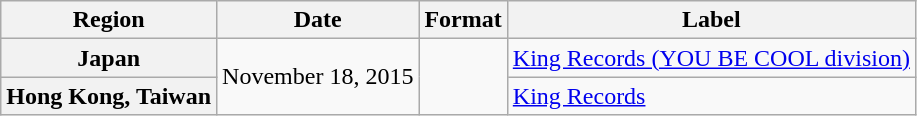<table class="wikitable plainrowheaders">
<tr>
<th>Region</th>
<th>Date</th>
<th>Format</th>
<th>Label</th>
</tr>
<tr>
<th scope="row">Japan</th>
<td rowspan="2">November 18, 2015</td>
<td rowspan="2"></td>
<td><a href='#'>King Records (YOU BE COOL division)</a></td>
</tr>
<tr>
<th scope="row">Hong Kong, Taiwan</th>
<td><a href='#'>King Records</a></td>
</tr>
</table>
